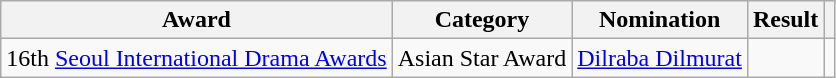<table class="wikitable">
<tr>
<th>Award</th>
<th>Category</th>
<th>Nomination</th>
<th>Result</th>
<th class="unsortable"></th>
</tr>
<tr>
<td>16th <a href='#'>Seoul International Drama Awards</a></td>
<td>Asian Star Award</td>
<td><a href='#'>Dilraba Dilmurat</a></td>
<td></td>
<td></td>
</tr>
</table>
